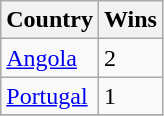<table class="wikitable">
<tr>
<th>Country</th>
<th>Wins</th>
</tr>
<tr>
<td> <a href='#'>Angola</a></td>
<td>2</td>
</tr>
<tr>
<td> <a href='#'>Portugal</a></td>
<td>1</td>
</tr>
<tr>
</tr>
</table>
